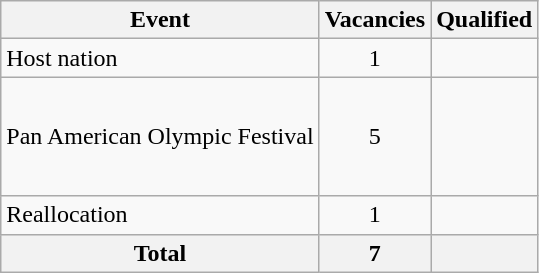<table class="wikitable">
<tr>
<th>Event</th>
<th>Vacancies</th>
<th>Qualified</th>
</tr>
<tr>
<td>Host nation</td>
<td style="text-align:center;">1</td>
<td></td>
</tr>
<tr>
<td>Pan American Olympic Festival</td>
<td style="text-align:center;">5</td>
<td><br><br><br><br></td>
</tr>
<tr>
<td>Reallocation</td>
<td style="text-align:center;">1</td>
<td></td>
</tr>
<tr>
<th>Total</th>
<th>7</th>
<th></th>
</tr>
</table>
